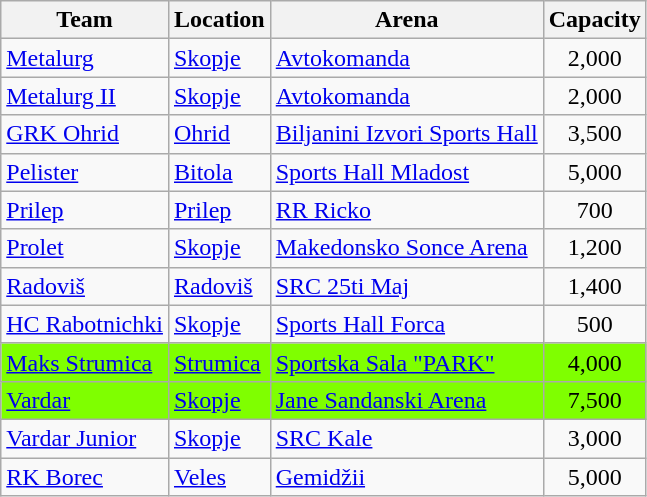<table class="wikitable sortable" style="text-align: left;">
<tr>
<th>Team</th>
<th>Location</th>
<th>Arena</th>
<th>Capacity</th>
</tr>
<tr>
<td><a href='#'>Metalurg</a></td>
<td><a href='#'>Skopje</a></td>
<td><a href='#'>Avtokomanda</a></td>
<td align="center">2,000</td>
</tr>
<tr>
<td><a href='#'>Metalurg II</a></td>
<td><a href='#'>Skopje</a></td>
<td><a href='#'>Avtokomanda</a></td>
<td align="center">2,000</td>
</tr>
<tr>
<td><a href='#'>GRK Ohrid</a></td>
<td><a href='#'>Ohrid</a></td>
<td><a href='#'>Biljanini Izvori Sports Hall</a></td>
<td align="center">3,500</td>
</tr>
<tr>
<td><a href='#'>Pelister</a></td>
<td><a href='#'>Bitola</a></td>
<td><a href='#'>Sports Hall Mladost</a></td>
<td align="center">5,000</td>
</tr>
<tr>
<td><a href='#'>Prilep</a></td>
<td><a href='#'>Prilep</a></td>
<td><a href='#'>RR Ricko</a></td>
<td align="center">700</td>
</tr>
<tr>
<td><a href='#'>Prolet</a></td>
<td><a href='#'>Skopje</a></td>
<td><a href='#'>Makedonsko Sonce Arena</a></td>
<td align="center">1,200</td>
</tr>
<tr>
<td><a href='#'>Radoviš</a></td>
<td><a href='#'>Radoviš</a></td>
<td><a href='#'>SRC 25ti Maj</a></td>
<td align="center">1,400</td>
</tr>
<tr>
<td><a href='#'>HC Rabotnichki</a></td>
<td><a href='#'>Skopje</a></td>
<td><a href='#'>Sports Hall Forca</a></td>
<td align="center">500</td>
</tr>
<tr bgcolor="#7fff00">
<td><a href='#'>Maks Strumica</a></td>
<td><a href='#'>Strumica</a></td>
<td><a href='#'>Sportska Sala "PARK"</a></td>
<td align="center">4,000</td>
</tr>
<tr bgcolor="#7fff00">
<td><a href='#'>Vardar</a></td>
<td><a href='#'>Skopje</a></td>
<td><a href='#'>Jane Sandanski Arena</a></td>
<td align="center">7,500</td>
</tr>
<tr>
<td><a href='#'>Vardar Junior</a></td>
<td><a href='#'>Skopje</a></td>
<td><a href='#'>SRC Kale</a></td>
<td align="center">3,000</td>
</tr>
<tr>
<td><a href='#'>RK Borec</a></td>
<td><a href='#'>Veles</a></td>
<td><a href='#'>Gemidžii</a></td>
<td align="center">5,000</td>
</tr>
</table>
